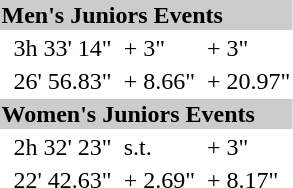<table>
<tr bgcolor="#cccccc">
<td colspan=7><strong>Men's Juniors Events</strong></td>
</tr>
<tr>
<td><br></td>
<td> </td>
<td>3h 33' 14"</td>
<td></td>
<td>+ 3"</td>
<td></td>
<td>+ 3"</td>
</tr>
<tr>
<td><br></td>
<td> </td>
<td>26' 56.83"</td>
<td></td>
<td>+ 8.66"</td>
<td></td>
<td>+ 20.97"</td>
</tr>
<tr bgcolor="#cccccc">
<td colspan=7><strong>Women's Juniors Events</strong></td>
</tr>
<tr>
<td><br></td>
<td> </td>
<td>2h 32' 23"</td>
<td></td>
<td>s.t.</td>
<td></td>
<td>+ 3"</td>
</tr>
<tr>
<td><br></td>
<td> </td>
<td>22' 42.63"</td>
<td></td>
<td>+ 2.69"</td>
<td></td>
<td>+ 8.17"</td>
</tr>
</table>
